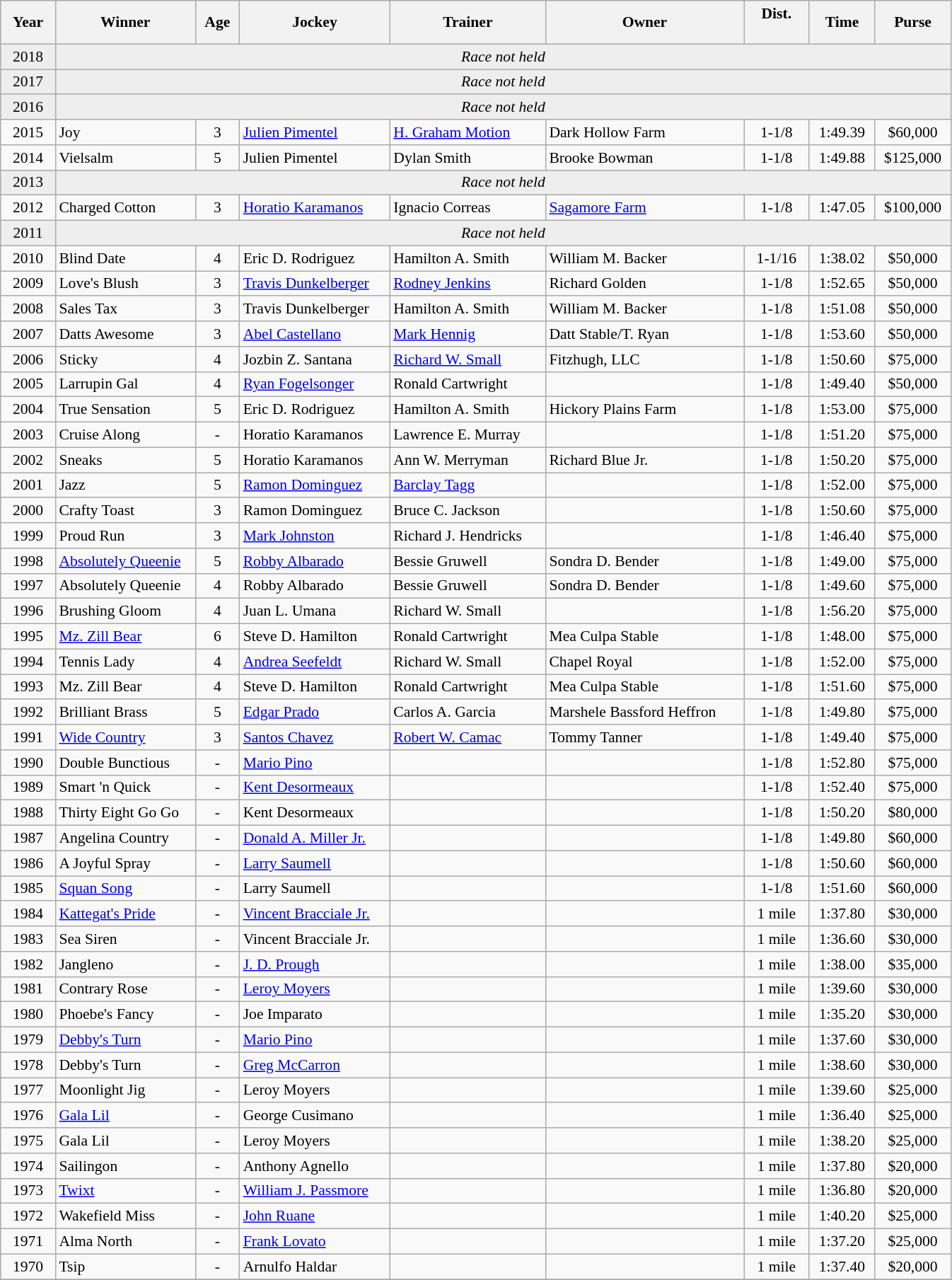<table class="wikitable sortable" style="font-size:90%">
<tr>
<th style="width:45px">Year<br></th>
<th style="width:125px">Winner<br></th>
<th style="width:35px">Age<br></th>
<th style="width:135px">Jockey<br></th>
<th style="width:140px">Trainer<br></th>
<th style="width:180px">Owner<br></th>
<th style="width:55px">Dist.<br><br></th>
<th style="width:55px">Time<br></th>
<th style="width:65px">Purse</th>
</tr>
<tr bgcolor="#eeeeee">
<td align=center>2018</td>
<td align=center  colspan=9><em>Race not held</em></td>
</tr>
<tr bgcolor="#eeeeee">
<td align=center>2017</td>
<td align=center  colspan=9><em>Race not held</em></td>
</tr>
<tr bgcolor="#eeeeee">
<td align=center>2016</td>
<td align=center  colspan=9><em>Race not held</em></td>
</tr>
<tr>
<td align=center>2015</td>
<td>Joy</td>
<td align=center>3</td>
<td><a href='#'>Julien Pimentel</a></td>
<td><a href='#'>H. Graham Motion</a></td>
<td>Dark Hollow Farm</td>
<td align=center>1-1/8</td>
<td align=center>1:49.39</td>
<td align=center>$60,000</td>
</tr>
<tr>
<td align=center>2014</td>
<td>Vielsalm</td>
<td align=center>5</td>
<td>Julien Pimentel</td>
<td>Dylan Smith</td>
<td>Brooke Bowman</td>
<td align=center>1-1/8</td>
<td align=center>1:49.88</td>
<td align=center>$125,000</td>
</tr>
<tr bgcolor="#eeeeee">
<td align=center>2013</td>
<td align=center  colspan=9><em>Race not held</em></td>
</tr>
<tr>
<td align=center>2012</td>
<td>Charged Cotton</td>
<td align=center>3</td>
<td><a href='#'>Horatio Karamanos</a></td>
<td>Ignacio Correas</td>
<td><a href='#'>Sagamore Farm</a></td>
<td align=center>1-1/8</td>
<td align=center>1:47.05</td>
<td align=center>$100,000</td>
</tr>
<tr bgcolor="#eeeeee">
<td align=center>2011</td>
<td align=center  colspan=9><em>Race not held</em></td>
</tr>
<tr>
<td align=center>2010</td>
<td>Blind Date</td>
<td align=center>4</td>
<td>Eric D. Rodriguez</td>
<td>Hamilton A. Smith</td>
<td>William M. Backer</td>
<td align=center>1-1/16</td>
<td align=center>1:38.02</td>
<td align=center>$50,000</td>
</tr>
<tr>
<td align=center>2009</td>
<td>Love's Blush</td>
<td align=center>3</td>
<td><a href='#'>Travis Dunkelberger</a></td>
<td><a href='#'>Rodney Jenkins</a></td>
<td>Richard Golden</td>
<td align=center>1-1/8</td>
<td align=center>1:52.65</td>
<td align=center>$50,000</td>
</tr>
<tr>
<td align=center>2008</td>
<td>Sales Tax</td>
<td align=center>3</td>
<td>Travis Dunkelberger</td>
<td>Hamilton A. Smith</td>
<td>William M. Backer</td>
<td align=center>1-1/8</td>
<td align=center>1:51.08</td>
<td align=center>$50,000</td>
</tr>
<tr>
<td align=center>2007</td>
<td>Datts Awesome</td>
<td align=center>3</td>
<td><a href='#'>Abel Castellano</a></td>
<td><a href='#'>Mark Hennig</a></td>
<td>Datt Stable/T. Ryan</td>
<td align=center>1-1/8</td>
<td align=center>1:53.60</td>
<td align=center>$50,000</td>
</tr>
<tr>
<td align=center>2006</td>
<td>Sticky</td>
<td align=center>4</td>
<td>Jozbin Z. Santana</td>
<td><a href='#'>Richard W. Small</a></td>
<td>Fitzhugh, LLC</td>
<td align=center>1-1/8</td>
<td align=center>1:50.60</td>
<td align=center>$75,000</td>
</tr>
<tr>
<td align=center>2005</td>
<td>Larrupin Gal</td>
<td align=center>4</td>
<td><a href='#'>Ryan Fogelsonger</a></td>
<td>Ronald Cartwright</td>
<td></td>
<td align=center>1-1/8</td>
<td align=center>1:49.40</td>
<td align=center>$50,000</td>
</tr>
<tr>
<td align=center>2004</td>
<td>True Sensation</td>
<td align=center>5</td>
<td>Eric D. Rodriguez</td>
<td>Hamilton A. Smith</td>
<td>Hickory Plains Farm</td>
<td align=center>1-1/8</td>
<td align=center>1:53.00</td>
<td align=center>$75,000</td>
</tr>
<tr>
<td align=center>2003</td>
<td>Cruise Along</td>
<td align=center>-</td>
<td>Horatio Karamanos</td>
<td>Lawrence E. Murray</td>
<td></td>
<td align=center>1-1/8</td>
<td align=center>1:51.20</td>
<td align=center>$75,000</td>
</tr>
<tr>
<td align=center>2002</td>
<td>Sneaks</td>
<td align=center>5</td>
<td>Horatio Karamanos</td>
<td>Ann W. Merryman</td>
<td>Richard Blue Jr.</td>
<td align=center>1-1/8</td>
<td align=center>1:50.20</td>
<td align=center>$75,000</td>
</tr>
<tr>
<td align=center>2001</td>
<td>Jazz</td>
<td align=center>5</td>
<td><a href='#'>Ramon Dominguez</a></td>
<td><a href='#'>Barclay Tagg</a></td>
<td></td>
<td align=center>1-1/8</td>
<td align=center>1:52.00</td>
<td align=center>$75,000</td>
</tr>
<tr>
<td align=center>2000</td>
<td>Crafty Toast</td>
<td align=center>3</td>
<td>Ramon Dominguez</td>
<td>Bruce C. Jackson</td>
<td></td>
<td align=center>1-1/8</td>
<td align=center>1:50.60</td>
<td align=center>$75,000</td>
</tr>
<tr>
<td align=center>1999</td>
<td>Proud Run</td>
<td align=center>3</td>
<td><a href='#'>Mark Johnston</a></td>
<td>Richard J. Hendricks</td>
<td></td>
<td align=center>1-1/8</td>
<td align=center>1:46.40</td>
<td align=center>$75,000</td>
</tr>
<tr>
<td align=center>1998</td>
<td><a href='#'>Absolutely Queenie</a></td>
<td align=center>5</td>
<td><a href='#'>Robby Albarado</a></td>
<td>Bessie Gruwell</td>
<td>Sondra D. Bender</td>
<td align=center>1-1/8</td>
<td align=center>1:49.00</td>
<td align=center>$75,000</td>
</tr>
<tr>
<td align=center>1997</td>
<td>Absolutely Queenie</td>
<td align=center>4</td>
<td>Robby Albarado</td>
<td>Bessie Gruwell</td>
<td>Sondra D. Bender</td>
<td align=center>1-1/8</td>
<td align=center>1:49.60</td>
<td align=center>$75,000</td>
</tr>
<tr>
<td align=center>1996</td>
<td>Brushing Gloom</td>
<td align=center>4</td>
<td>Juan L. Umana</td>
<td>Richard W. Small</td>
<td></td>
<td align=center>1-1/8</td>
<td align=center>1:56.20</td>
<td align=center>$75,000</td>
</tr>
<tr>
<td align=center>1995</td>
<td><a href='#'>Mz. Zill Bear</a></td>
<td align=center>6</td>
<td>Steve D. Hamilton</td>
<td>Ronald Cartwright</td>
<td>Mea Culpa Stable</td>
<td align=center>1-1/8</td>
<td align=center>1:48.00</td>
<td align=center>$75,000</td>
</tr>
<tr>
<td align=center>1994</td>
<td>Tennis Lady</td>
<td align=center>4</td>
<td><a href='#'>Andrea Seefeldt</a></td>
<td>Richard W. Small</td>
<td>Chapel Royal</td>
<td align=center>1-1/8</td>
<td align=center>1:52.00</td>
<td align=center>$75,000</td>
</tr>
<tr>
<td align=center>1993</td>
<td>Mz. Zill Bear</td>
<td align=center>4</td>
<td>Steve D. Hamilton</td>
<td>Ronald Cartwright</td>
<td>Mea Culpa Stable</td>
<td align=center>1-1/8</td>
<td align=center>1:51.60</td>
<td align=center>$75,000</td>
</tr>
<tr>
<td align=center>1992</td>
<td>Brilliant Brass</td>
<td align=center>5</td>
<td><a href='#'>Edgar Prado</a></td>
<td>Carlos A. Garcia</td>
<td>Marshele Bassford Heffron</td>
<td align=center>1-1/8</td>
<td align=center>1:49.80</td>
<td align=center>$75,000</td>
</tr>
<tr>
<td align=center>1991</td>
<td><a href='#'>Wide Country</a></td>
<td align=center>3</td>
<td><a href='#'>Santos Chavez</a></td>
<td><a href='#'>Robert W. Camac</a></td>
<td>Tommy Tanner</td>
<td align=center>1-1/8</td>
<td align=center>1:49.40</td>
<td align=center>$75,000</td>
</tr>
<tr>
<td align=center>1990</td>
<td>Double Bunctious</td>
<td align=center>-</td>
<td><a href='#'>Mario Pino</a></td>
<td></td>
<td></td>
<td align=center>1-1/8</td>
<td align=center>1:52.80</td>
<td align=center>$75,000</td>
</tr>
<tr>
<td align=center>1989</td>
<td>Smart 'n Quick</td>
<td align=center>-</td>
<td><a href='#'>Kent Desormeaux</a></td>
<td></td>
<td></td>
<td align=center>1-1/8</td>
<td align=center>1:52.40</td>
<td align=center>$75,000</td>
</tr>
<tr>
<td align=center>1988</td>
<td>Thirty Eight Go Go</td>
<td align=center>-</td>
<td>Kent Desormeaux</td>
<td></td>
<td></td>
<td align=center>1-1/8</td>
<td align=center>1:50.20</td>
<td align=center>$80,000</td>
</tr>
<tr>
<td align=center>1987</td>
<td>Angelina Country</td>
<td align=center>-</td>
<td><a href='#'>Donald A. Miller Jr.</a></td>
<td></td>
<td></td>
<td align=center>1-1/8</td>
<td align=center>1:49.80</td>
<td align=center>$60,000</td>
</tr>
<tr>
<td align=center>1986</td>
<td>A Joyful Spray</td>
<td align=center>-</td>
<td><a href='#'>Larry Saumell</a></td>
<td></td>
<td></td>
<td align=center>1-1/8</td>
<td align=center>1:50.60</td>
<td align=center>$60,000</td>
</tr>
<tr>
<td align=center>1985</td>
<td><a href='#'>Squan Song</a></td>
<td align=center>-</td>
<td>Larry Saumell</td>
<td></td>
<td></td>
<td align=center>1-1/8</td>
<td align=center>1:51.60</td>
<td align=center>$60,000</td>
</tr>
<tr>
<td align=center>1984</td>
<td><a href='#'>Kattegat's Pride</a></td>
<td align=center>-</td>
<td><a href='#'>Vincent Bracciale Jr.</a></td>
<td></td>
<td></td>
<td align=center>1 mile</td>
<td align=center>1:37.80</td>
<td align=center>$30,000</td>
</tr>
<tr>
<td align=center>1983</td>
<td>Sea Siren</td>
<td align=center>-</td>
<td>Vincent Bracciale Jr.</td>
<td></td>
<td></td>
<td align=center>1 mile</td>
<td align=center>1:36.60</td>
<td align=center>$30,000</td>
</tr>
<tr>
<td align=center>1982</td>
<td>Jangleno</td>
<td align=center>-</td>
<td><a href='#'>J. D. Prough</a></td>
<td></td>
<td></td>
<td align=center>1 mile</td>
<td align=center>1:38.00</td>
<td align=center>$35,000</td>
</tr>
<tr>
<td align=center>1981</td>
<td>Contrary Rose</td>
<td align=center>-</td>
<td><a href='#'>Leroy Moyers</a></td>
<td></td>
<td></td>
<td align=center>1 mile</td>
<td align=center>1:39.60</td>
<td align=center>$30,000</td>
</tr>
<tr>
<td align=center>1980</td>
<td>Phoebe's Fancy</td>
<td align=center>-</td>
<td>Joe Imparato</td>
<td></td>
<td></td>
<td align=center>1 mile</td>
<td align=center>1:35.20</td>
<td align=center>$30,000</td>
</tr>
<tr>
<td align=center>1979</td>
<td><a href='#'>Debby's Turn</a></td>
<td align=center>-</td>
<td><a href='#'>Mario Pino</a></td>
<td></td>
<td></td>
<td align=center>1 mile</td>
<td align=center>1:37.60</td>
<td align=center>$30,000</td>
</tr>
<tr>
<td align=center>1978</td>
<td>Debby's Turn</td>
<td align=center>-</td>
<td><a href='#'>Greg McCarron</a></td>
<td></td>
<td></td>
<td align=center>1 mile</td>
<td align=center>1:38.60</td>
<td align=center>$30,000</td>
</tr>
<tr>
<td align=center>1977</td>
<td>Moonlight Jig</td>
<td align=center>-</td>
<td>Leroy Moyers</td>
<td></td>
<td></td>
<td align=center>1 mile</td>
<td align=center>1:39.60</td>
<td align=center>$25,000</td>
</tr>
<tr>
<td align=center>1976</td>
<td><a href='#'>Gala Lil</a></td>
<td align=center>-</td>
<td>George Cusimano</td>
<td></td>
<td></td>
<td align=center>1 mile</td>
<td align=center>1:36.40</td>
<td align=center>$25,000</td>
</tr>
<tr>
<td align=center>1975</td>
<td>Gala Lil</td>
<td align=center>-</td>
<td>Leroy Moyers</td>
<td></td>
<td></td>
<td align=center>1 mile</td>
<td align=center>1:38.20</td>
<td align=center>$25,000</td>
</tr>
<tr>
<td align=center>1974</td>
<td>Sailingon</td>
<td align=center>-</td>
<td>Anthony Agnello</td>
<td></td>
<td></td>
<td align=center>1 mile</td>
<td align=center>1:37.80</td>
<td align=center>$20,000</td>
</tr>
<tr>
<td align=center>1973</td>
<td><a href='#'>Twixt</a></td>
<td align=center>-</td>
<td><a href='#'>William J. Passmore</a></td>
<td></td>
<td></td>
<td align=center>1 mile</td>
<td align=center>1:36.80</td>
<td align=center>$20,000</td>
</tr>
<tr>
<td align=center>1972</td>
<td>Wakefield Miss</td>
<td align=center>-</td>
<td><a href='#'>John Ruane</a></td>
<td></td>
<td></td>
<td align=center>1 mile</td>
<td align=center>1:40.20</td>
<td align=center>$25,000</td>
</tr>
<tr>
<td align=center>1971</td>
<td>Alma North</td>
<td align=center>-</td>
<td><a href='#'>Frank Lovato</a></td>
<td></td>
<td></td>
<td align=center>1 mile</td>
<td align=center>1:37.20</td>
<td align=center>$25,000</td>
</tr>
<tr>
<td align=center>1970</td>
<td>Tsip</td>
<td align=center>-</td>
<td>Arnulfo Haldar</td>
<td></td>
<td></td>
<td align=center>1 mile</td>
<td align=center>1:37.40</td>
<td align=center>$20,000</td>
</tr>
<tr>
</tr>
</table>
